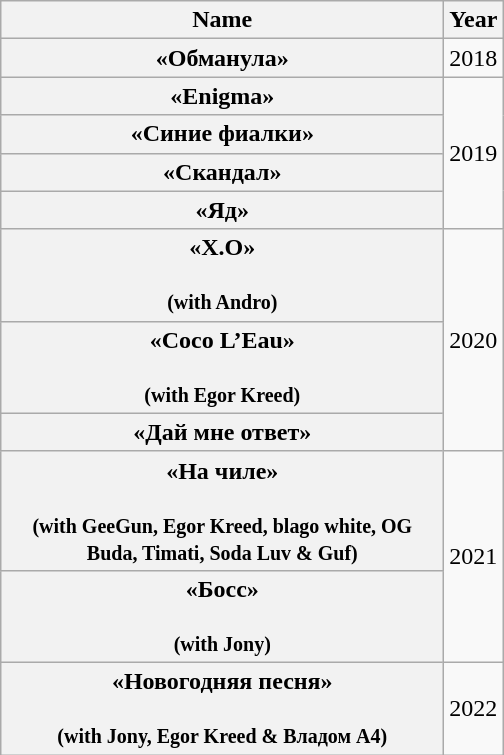<table class="wikitable plainrowheaders" style="text-align:center;">
<tr>
<th scope="col" style="width:18em;">Name</th>
<th scope="col">Year</th>
</tr>
<tr>
<th>«Обманула»</th>
<td>2018</td>
</tr>
<tr>
<th>«Enigma»</th>
<td rowspan="4">2019</td>
</tr>
<tr>
<th>«Синие фиалки»</th>
</tr>
<tr>
<th>«Скандал»</th>
</tr>
<tr>
<th>«Яд»</th>
</tr>
<tr>
<th>«X.O»<br><br><small>(with Andro)</small></th>
<td rowspan="3">2020</td>
</tr>
<tr>
<th>«Coco L’Eau»<br><br><small>(with Еgor Kreed)</small></th>
</tr>
<tr>
<th>«Дай мне ответ»</th>
</tr>
<tr>
<th>«На чиле»<br><br><small>(with GeeGun, Egor Kreed, blago white, OG Buda, Timati, Soda Luv & Guf)</small></th>
<td rowspan="2">2021</td>
</tr>
<tr>
<th>«Босс»<br><br><small>(with Jony)</small></th>
</tr>
<tr>
<th>«Новогодняя песня»<br><br><small>(with Jony, Egor Kreed & Владом А4)</small></th>
<td>2022</td>
</tr>
</table>
